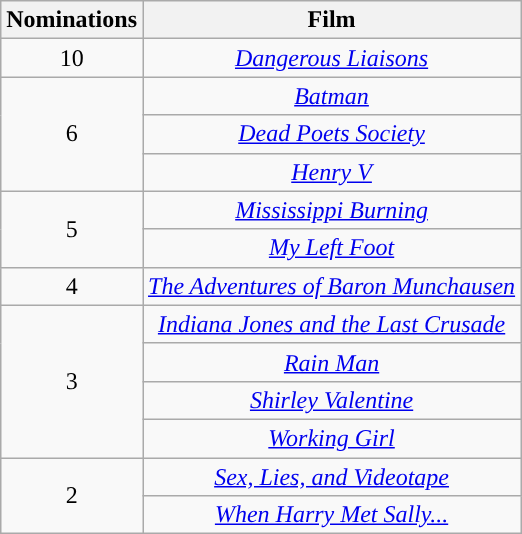<table class="wikitable" style="text-align:center;">
<tr>
<th style="background:">Nominations</th>
<th style="background:">Film</th>
</tr>
<tr>
<td>10</td>
<td><em><a href='#'>Dangerous Liaisons</a></em></td>
</tr>
<tr>
<td rowspan="3">6</td>
<td><em><a href='#'>Batman</a></em></td>
</tr>
<tr>
<td><em><a href='#'>Dead Poets Society</a></em></td>
</tr>
<tr>
<td><em><a href='#'>Henry V</a></em></td>
</tr>
<tr>
<td rowspan="2">5</td>
<td><em><a href='#'>Mississippi Burning</a></em></td>
</tr>
<tr>
<td><em><a href='#'>My Left Foot</a></em></td>
</tr>
<tr>
<td>4</td>
<td><em><a href='#'>The Adventures of Baron Munchausen</a></em></td>
</tr>
<tr>
<td rowspan="4">3</td>
<td><em><a href='#'>Indiana Jones and the Last Crusade</a></em></td>
</tr>
<tr>
<td><em><a href='#'>Rain Man</a></em></td>
</tr>
<tr>
<td><em><a href='#'>Shirley Valentine</a></em></td>
</tr>
<tr>
<td><em><a href='#'>Working Girl</a></em></td>
</tr>
<tr>
<td rowspan="2">2</td>
<td><em><a href='#'>Sex, Lies, and Videotape</a></em></td>
</tr>
<tr>
<td><em><a href='#'>When Harry Met Sally...</a></em></td>
</tr>
</table>
